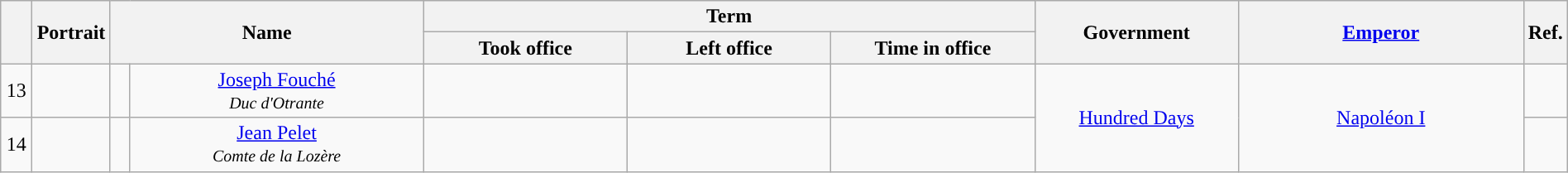<table class="wikitable" style="text-align:center; width:100%">
<tr>
<th style="width:2%" rowspan=2></th>
<th style="width:5%" rowspan=2>Portrait</th>
<th style="width:20%" rowspan=2, colspan=2>Name</th>
<th colspan=3>Term</th>
<th style="width:13%" rowspan=2>Government</th>
<th rowspan=2><a href='#'>Emperor</a></th>
<th style="width:2%" rowspan=2>Ref.</th>
</tr>
<tr>
<th style="width:13%">Took office</th>
<th style="width:13%">Left office</th>
<th style="width:13%">Time in office</th>
</tr>
<tr>
<td>13</td>
<td></td>
<td style="background:"></td>
<td><a href='#'>Joseph Fouché</a><br><small><em>Duc d'Otrante</em></small></td>
<td></td>
<td></td>
<td></td>
<td rowspan=2><a href='#'>Hundred Days</a></td>
<td rowspan=2><a href='#'>Napoléon I</a></td>
<td></td>
</tr>
<tr>
<td>14</td>
<td></td>
<td style="background:"></td>
<td><a href='#'>Jean Pelet</a><br><small><em>Comte de la Lozère</em></small></td>
<td></td>
<td></td>
<td></td>
<td></td>
</tr>
</table>
